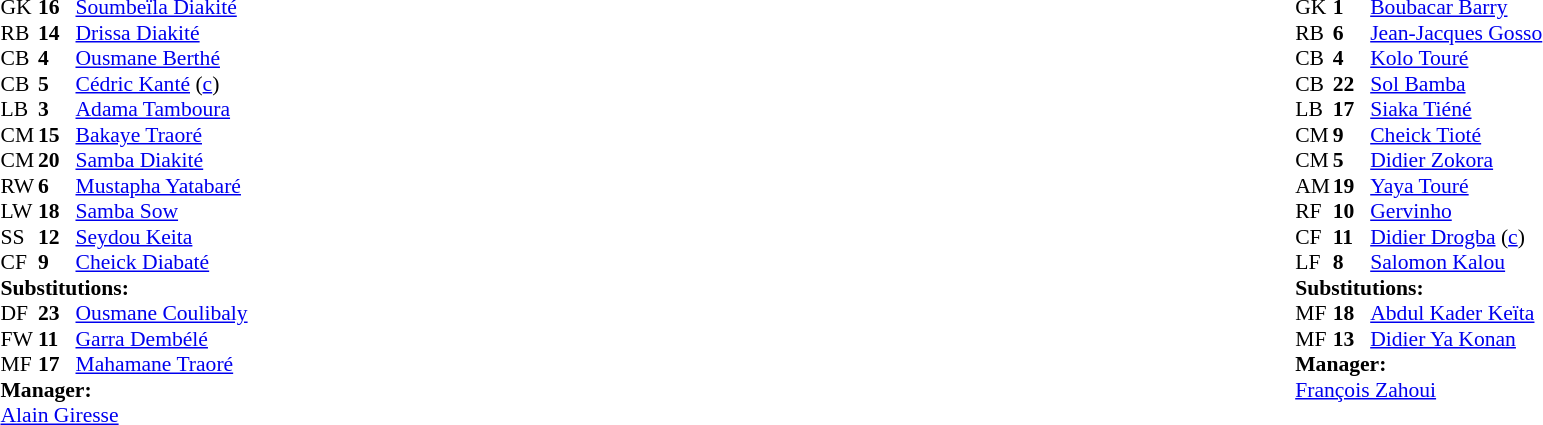<table width="100%">
<tr>
<td valign="top" width="50%"><br><table style="font-size: 90%" cellspacing="0" cellpadding="0">
<tr>
<th width="25"></th>
<th width="25"></th>
</tr>
<tr>
<td>GK</td>
<td><strong>16</strong></td>
<td><a href='#'>Soumbeïla Diakité</a></td>
</tr>
<tr>
<td>RB</td>
<td><strong>14</strong></td>
<td><a href='#'>Drissa Diakité</a></td>
<td></td>
<td></td>
</tr>
<tr>
<td>CB</td>
<td><strong>4</strong></td>
<td><a href='#'>Ousmane Berthé</a></td>
<td></td>
</tr>
<tr>
<td>CB</td>
<td><strong>5</strong></td>
<td><a href='#'>Cédric Kanté</a> (<a href='#'>c</a>)</td>
</tr>
<tr>
<td>LB</td>
<td><strong>3</strong></td>
<td><a href='#'>Adama Tamboura</a></td>
</tr>
<tr>
<td>CM</td>
<td><strong>15</strong></td>
<td><a href='#'>Bakaye Traoré</a></td>
</tr>
<tr>
<td>CM</td>
<td><strong>20</strong></td>
<td><a href='#'>Samba Diakité</a></td>
<td></td>
</tr>
<tr>
<td>RW</td>
<td><strong>6</strong></td>
<td><a href='#'>Mustapha Yatabaré</a></td>
<td></td>
<td></td>
</tr>
<tr>
<td>LW</td>
<td><strong>18</strong></td>
<td><a href='#'>Samba Sow</a></td>
<td></td>
<td></td>
</tr>
<tr>
<td>SS</td>
<td><strong>12</strong></td>
<td><a href='#'>Seydou Keita</a></td>
<td></td>
</tr>
<tr>
<td>CF</td>
<td><strong>9</strong></td>
<td><a href='#'>Cheick Diabaté</a></td>
</tr>
<tr>
<td colspan=3><strong>Substitutions:</strong></td>
</tr>
<tr>
<td>DF</td>
<td><strong>23</strong></td>
<td><a href='#'>Ousmane Coulibaly</a></td>
<td></td>
<td></td>
</tr>
<tr>
<td>FW</td>
<td><strong>11</strong></td>
<td><a href='#'>Garra Dembélé</a></td>
<td></td>
<td></td>
</tr>
<tr>
<td>MF</td>
<td><strong>17</strong></td>
<td><a href='#'>Mahamane Traoré</a></td>
<td></td>
<td></td>
</tr>
<tr>
<td colspan=3><strong>Manager:</strong></td>
</tr>
<tr>
<td colspan=3> <a href='#'>Alain Giresse</a></td>
</tr>
</table>
</td>
<td valign="top"></td>
<td valign="top" width="50%"><br><table style="font-size: 90%" cellspacing="0" cellpadding="0" align="center">
<tr>
<th width=25></th>
<th width=25></th>
</tr>
<tr>
<td>GK</td>
<td><strong>1</strong></td>
<td><a href='#'>Boubacar Barry</a></td>
</tr>
<tr>
<td>RB</td>
<td><strong>6</strong></td>
<td><a href='#'>Jean-Jacques Gosso</a></td>
</tr>
<tr>
<td>CB</td>
<td><strong>4</strong></td>
<td><a href='#'>Kolo Touré</a></td>
</tr>
<tr>
<td>CB</td>
<td><strong>22</strong></td>
<td><a href='#'>Sol Bamba</a></td>
</tr>
<tr>
<td>LB</td>
<td><strong>17</strong></td>
<td><a href='#'>Siaka Tiéné</a></td>
<td></td>
</tr>
<tr>
<td>CM</td>
<td><strong>9</strong></td>
<td><a href='#'>Cheick Tioté</a></td>
<td></td>
</tr>
<tr>
<td>CM</td>
<td><strong>5</strong></td>
<td><a href='#'>Didier Zokora</a></td>
</tr>
<tr>
<td>AM</td>
<td><strong>19</strong></td>
<td><a href='#'>Yaya Touré</a></td>
<td></td>
<td></td>
</tr>
<tr>
<td>RF</td>
<td><strong>10</strong></td>
<td><a href='#'>Gervinho</a></td>
</tr>
<tr>
<td>CF</td>
<td><strong>11</strong></td>
<td><a href='#'>Didier Drogba</a> (<a href='#'>c</a>)</td>
</tr>
<tr>
<td>LF</td>
<td><strong>8</strong></td>
<td><a href='#'>Salomon Kalou</a></td>
<td></td>
<td></td>
</tr>
<tr>
<td colspan=3><strong>Substitutions:</strong></td>
</tr>
<tr>
<td>MF</td>
<td><strong>18</strong></td>
<td><a href='#'>Abdul Kader Keïta</a></td>
<td></td>
<td></td>
</tr>
<tr>
<td>MF</td>
<td><strong>13</strong></td>
<td><a href='#'>Didier Ya Konan</a></td>
<td></td>
<td></td>
</tr>
<tr>
<td colspan=3><strong>Manager:</strong></td>
</tr>
<tr>
<td colspan=3><a href='#'>François Zahoui</a></td>
</tr>
</table>
</td>
</tr>
</table>
